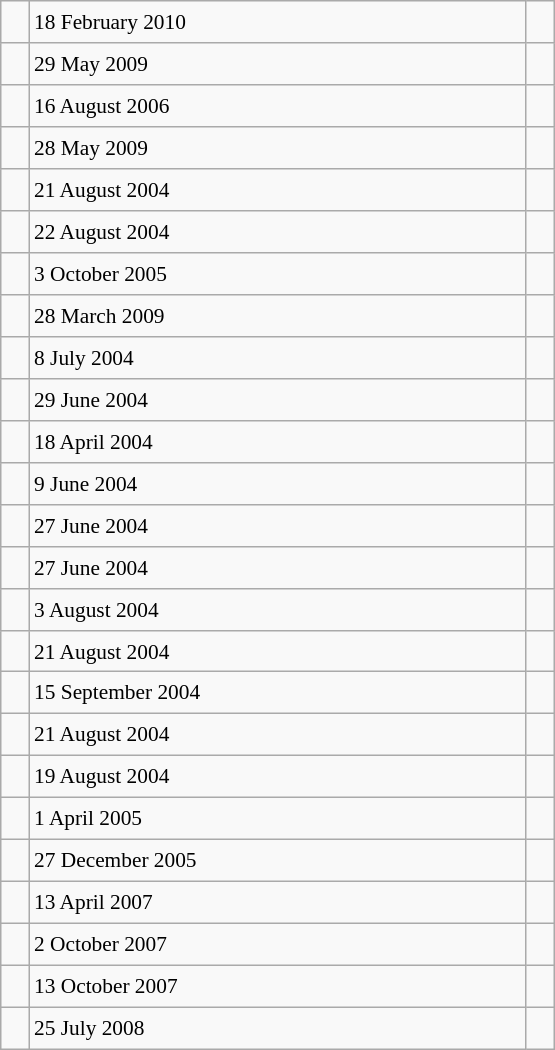<table class="wikitable" style="font-size: 89%; float: left; width: 26em; margin-right: 1em; height: 700px">
<tr>
<td></td>
<td>18 February 2010</td>
<td></td>
</tr>
<tr>
<td></td>
<td>29 May 2009</td>
<td></td>
</tr>
<tr>
<td></td>
<td>16 August 2006</td>
<td></td>
</tr>
<tr>
<td></td>
<td>28 May 2009</td>
<td></td>
</tr>
<tr>
<td></td>
<td>21 August 2004</td>
<td></td>
</tr>
<tr>
<td></td>
<td>22 August 2004</td>
<td></td>
</tr>
<tr>
<td></td>
<td>3 October 2005</td>
<td></td>
</tr>
<tr>
<td></td>
<td>28 March 2009</td>
<td></td>
</tr>
<tr>
<td></td>
<td>8 July 2004</td>
<td></td>
</tr>
<tr>
<td></td>
<td>29 June 2004</td>
<td></td>
</tr>
<tr>
<td></td>
<td>18 April 2004</td>
<td></td>
</tr>
<tr>
<td></td>
<td>9 June 2004</td>
<td></td>
</tr>
<tr>
<td></td>
<td>27 June 2004</td>
<td></td>
</tr>
<tr>
<td></td>
<td>27 June 2004</td>
<td></td>
</tr>
<tr>
<td></td>
<td>3 August 2004</td>
<td></td>
</tr>
<tr>
<td></td>
<td>21 August 2004</td>
<td></td>
</tr>
<tr>
<td></td>
<td>15 September 2004</td>
<td></td>
</tr>
<tr>
<td></td>
<td>21 August 2004</td>
<td></td>
</tr>
<tr>
<td></td>
<td>19 August 2004</td>
<td></td>
</tr>
<tr>
<td></td>
<td>1 April 2005</td>
<td></td>
</tr>
<tr>
<td></td>
<td>27 December 2005</td>
<td></td>
</tr>
<tr>
<td></td>
<td>13 April 2007</td>
<td></td>
</tr>
<tr>
<td></td>
<td>2 October 2007</td>
<td></td>
</tr>
<tr>
<td></td>
<td>13 October 2007</td>
<td></td>
</tr>
<tr>
<td></td>
<td>25 July 2008</td>
<td></td>
</tr>
</table>
